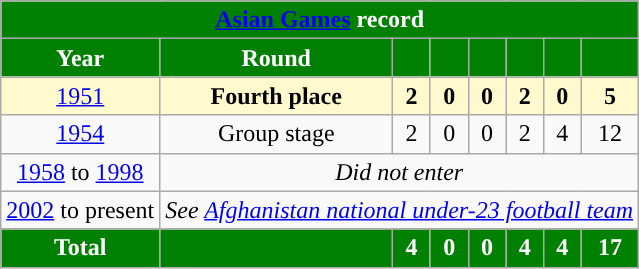<table class="wikitable" style="text-align:center">
<tr>
<th colspan="8" style="background:green; color:#FFF; "><a href='#'><span>Asian Games</span></a> record</th>
</tr>
<tr>
<th style="background:green; color:#FFF; ">Year</th>
<th style="background:green; color:#FFF; ">Round</th>
<th style="background:green; color:#FFF; "></th>
<th style="background:green; color:#FFF; "></th>
<th style="background:green; color:#FFF; "></th>
<th style="background:green; color:#FFF; "></th>
<th style="background:green; color:#FFF; "></th>
<th style="background:green; color:#FFF; "></th>
</tr>
<tr style="background:LEMONCHIFFON">
<td> <a href='#'>1951</a></td>
<td><strong>Fourth place</strong></td>
<td><strong>2</strong></td>
<td><strong>0</strong></td>
<td><strong>0</strong></td>
<td><strong>2</strong></td>
<td><strong>0</strong></td>
<td><strong>5</strong></td>
</tr>
<tr>
<td> <a href='#'>1954</a></td>
<td>Group stage</td>
<td>2</td>
<td>0</td>
<td>0</td>
<td>2</td>
<td>4</td>
<td>12</td>
</tr>
<tr>
<td> <a href='#'>1958</a> to  <a href='#'>1998</a></td>
<td colspan="7"><em>Did not enter</em></td>
</tr>
<tr>
<td> <a href='#'>2002</a> to present</td>
<td colspan="7"><em>See <a href='#'>Afghanistan national under-23 football team</a></em></td>
</tr>
<tr>
<th style="background:green; color:#FFF; ">Total</th>
<th style="background:green; color:#FFF; "></th>
<th style="background:green; color:#FFF; ">4</th>
<th style="background:green; color:#FFF; ">0</th>
<th style="background:green; color:#FFF; ">0</th>
<th style="background:green; color:#FFF; ">4</th>
<th style="background:green; color:#FFF; ">4</th>
<th style="background:green; color:#FFF; ">17</th>
</tr>
</table>
